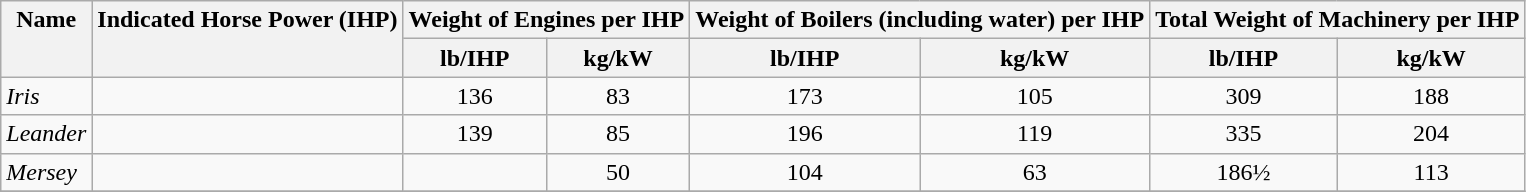<table class="wikitable" style="text-align:center">
<tr style="vertical-align:top;">
<th rowspan=2>Name</th>
<th rowspan=2>Indicated Horse Power (IHP)</th>
<th colspan=2>Weight of Engines per IHP</th>
<th colspan=2>Weight of Boilers (including water) per IHP</th>
<th colspan=2>Total Weight of Machinery per IHP</th>
</tr>
<tr style="vertical-align:top;">
<th>lb/IHP</th>
<th>kg/kW</th>
<th>lb/IHP</th>
<th>kg/kW</th>
<th>lb/IHP</th>
<th>kg/kW</th>
</tr>
<tr style="vertical-align:top;">
<td style="text-align:left"><em>Iris</em></td>
<td></td>
<td>136</td>
<td>83</td>
<td>173</td>
<td>105</td>
<td>309</td>
<td>188</td>
</tr>
<tr style="vertical-align:top;">
<td style="text-align:left"><em>Leander</em></td>
<td></td>
<td>139</td>
<td>85</td>
<td>196</td>
<td>119</td>
<td>335</td>
<td>204</td>
</tr>
<tr style="vertical-align:top;">
<td style="text-align:left"><em>Mersey</em></td>
<td></td>
<td></td>
<td>50</td>
<td>104</td>
<td>63</td>
<td>186½</td>
<td>113</td>
</tr>
<tr>
</tr>
</table>
